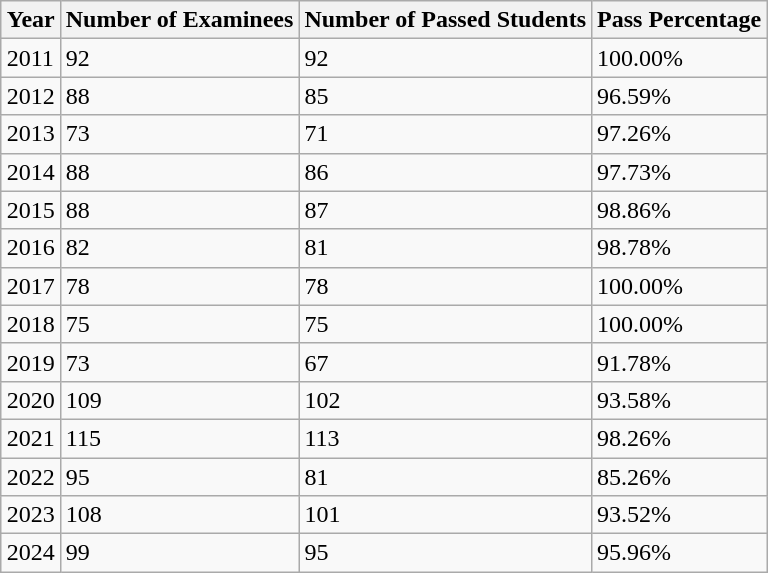<table class="wikitable" style="margin:1em auto;">
<tr>
<th>Year</th>
<th>Number of Examinees</th>
<th>Number of Passed Students</th>
<th>Pass Percentage</th>
</tr>
<tr>
<td>2011</td>
<td>92</td>
<td>92</td>
<td>100.00%</td>
</tr>
<tr>
<td>2012</td>
<td>88</td>
<td>85</td>
<td>96.59%</td>
</tr>
<tr>
<td>2013</td>
<td>73</td>
<td>71</td>
<td>97.26%</td>
</tr>
<tr>
<td>2014</td>
<td>88</td>
<td>86</td>
<td>97.73%</td>
</tr>
<tr>
<td>2015</td>
<td>88</td>
<td>87</td>
<td>98.86%</td>
</tr>
<tr>
<td>2016</td>
<td>82</td>
<td>81</td>
<td>98.78%</td>
</tr>
<tr>
<td>2017</td>
<td>78</td>
<td>78</td>
<td>100.00%</td>
</tr>
<tr>
<td>2018</td>
<td>75</td>
<td>75</td>
<td>100.00%</td>
</tr>
<tr>
<td>2019</td>
<td>73</td>
<td>67</td>
<td>91.78%</td>
</tr>
<tr>
<td>2020</td>
<td>109</td>
<td>102</td>
<td>93.58%</td>
</tr>
<tr>
<td>2021</td>
<td>115</td>
<td>113</td>
<td>98.26%</td>
</tr>
<tr>
<td>2022</td>
<td>95</td>
<td>81</td>
<td>85.26%</td>
</tr>
<tr>
<td>2023</td>
<td>108</td>
<td>101</td>
<td>93.52%</td>
</tr>
<tr>
<td>2024</td>
<td>99</td>
<td>95</td>
<td>95.96%</td>
</tr>
</table>
